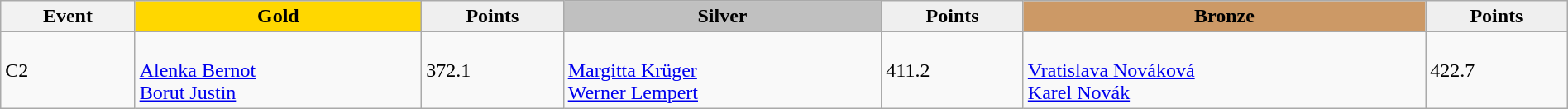<table class="wikitable" width=100%>
<tr>
<th>Event</th>
<td align=center bgcolor="gold"><strong>Gold</strong></td>
<td align=center bgcolor="EFEFEF"><strong>Points</strong></td>
<td align=center bgcolor="silver"><strong>Silver</strong></td>
<td align=center bgcolor="EFEFEF"><strong>Points</strong></td>
<td align=center bgcolor="CC9966"><strong>Bronze</strong></td>
<td align=center bgcolor="EFEFEF"><strong>Points</strong></td>
</tr>
<tr>
<td>C2</td>
<td><br><a href='#'>Alenka Bernot</a><br><a href='#'>Borut Justin</a></td>
<td>372.1</td>
<td><br><a href='#'>Margitta Krüger</a><br><a href='#'>Werner Lempert</a></td>
<td>411.2</td>
<td><br><a href='#'>Vratislava Nováková</a><br><a href='#'>Karel Novák</a></td>
<td>422.7</td>
</tr>
</table>
